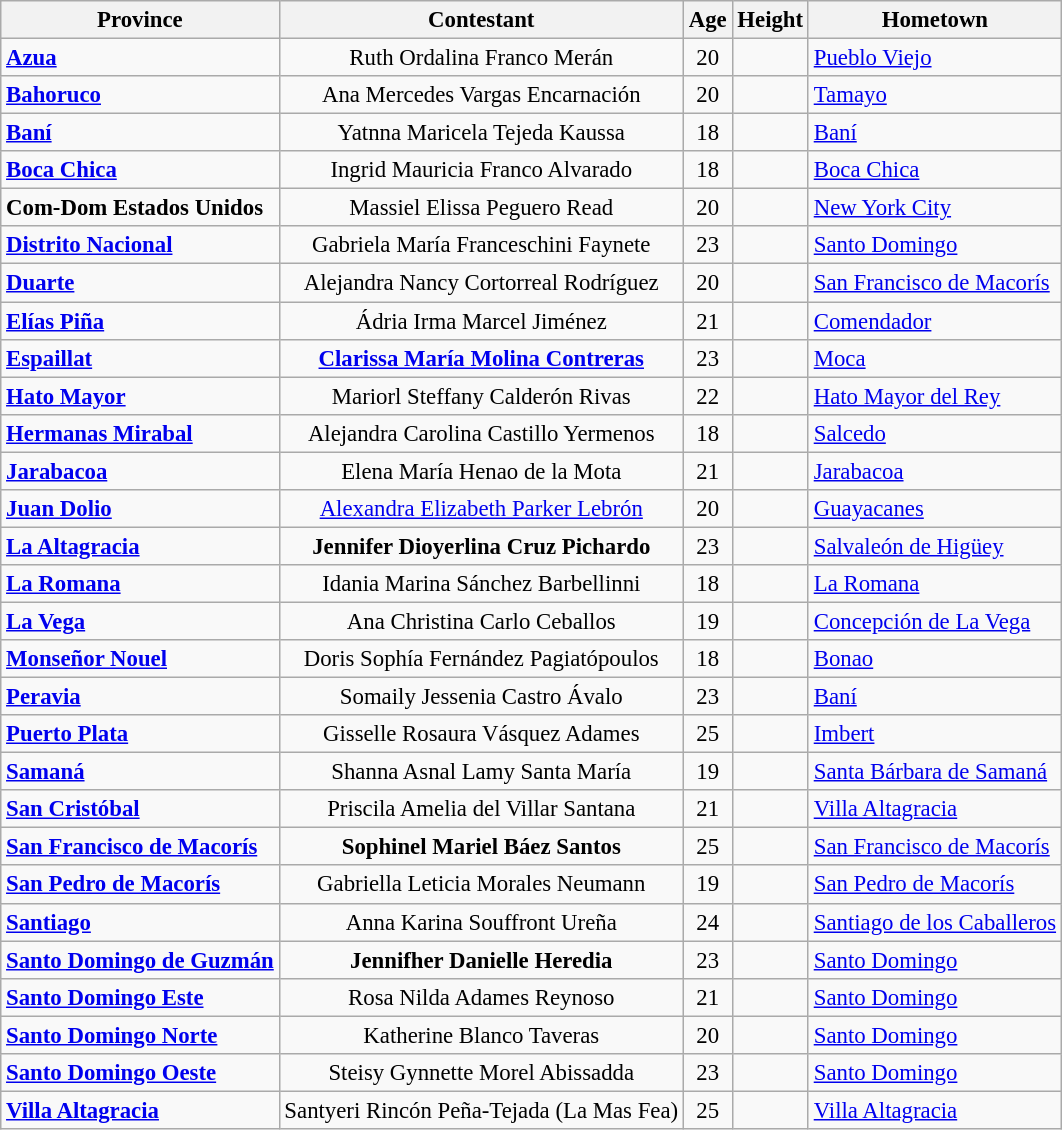<table class="wikitable sortable" style="font-size: 95%;">
<tr>
<th>Province</th>
<th>Contestant</th>
<th>Age</th>
<th>Height</th>
<th>Hometown</th>
</tr>
<tr>
<td><strong><a href='#'>Azua</a></strong></td>
<td style="text-align:center;">Ruth Ordalina Franco Merán</td>
<td style="text-align:center;">20</td>
<td style="text-align:center;"></td>
<td><a href='#'>Pueblo Viejo</a></td>
</tr>
<tr>
<td><strong><a href='#'>Bahoruco</a></strong></td>
<td style="text-align:center;">Ana Mercedes Vargas Encarnación</td>
<td style="text-align:center;">20</td>
<td style="text-align:center;"></td>
<td><a href='#'>Tamayo</a></td>
</tr>
<tr>
<td><strong><a href='#'>Baní</a></strong></td>
<td style="text-align:center;">Yatnna Maricela Tejeda Kaussa</td>
<td style="text-align:center;">18</td>
<td style="text-align:center;"></td>
<td><a href='#'>Baní</a></td>
</tr>
<tr>
<td><strong><a href='#'>Boca Chica</a></strong></td>
<td style="text-align:center;">Ingrid Mauricia Franco Alvarado</td>
<td style="text-align:center;">18</td>
<td style="text-align:center;"></td>
<td><a href='#'>Boca Chica</a></td>
</tr>
<tr>
<td><strong>Com-Dom Estados Unidos</strong></td>
<td style="text-align:center;">Massiel Elissa Peguero Read</td>
<td style="text-align:center;">20</td>
<td style="text-align:center;"></td>
<td><a href='#'>New York City</a></td>
</tr>
<tr>
<td><strong><a href='#'>Distrito Nacional</a></strong></td>
<td style="text-align:center;">Gabriela María Franceschini Faynete</td>
<td style="text-align:center;">23</td>
<td style="text-align:center;"></td>
<td><a href='#'>Santo Domingo</a></td>
</tr>
<tr>
<td><strong><a href='#'>Duarte</a></strong></td>
<td style="text-align:center;">Alejandra Nancy Cortorreal Rodríguez</td>
<td style="text-align:center;">20</td>
<td style="text-align:center;"></td>
<td><a href='#'>San Francisco de Macorís</a></td>
</tr>
<tr>
<td><strong><a href='#'>Elías Piña</a></strong></td>
<td style="text-align:center;">Ádria Irma Marcel Jiménez</td>
<td style="text-align:center;">21</td>
<td style="text-align:center;"></td>
<td><a href='#'>Comendador</a></td>
</tr>
<tr>
<td><strong><a href='#'>Espaillat</a></strong></td>
<td style="text-align:center;"><strong><a href='#'>Clarissa María Molina Contreras</a></strong></td>
<td style="text-align:center;">23</td>
<td style="text-align:center;"></td>
<td><a href='#'>Moca</a></td>
</tr>
<tr>
<td><strong><a href='#'>Hato Mayor</a></strong></td>
<td style="text-align:center;">Mariorl Steffany Calderón Rivas</td>
<td style="text-align:center;">22</td>
<td style="text-align:center;"></td>
<td><a href='#'>Hato Mayor del Rey</a></td>
</tr>
<tr>
<td><strong><a href='#'>Hermanas Mirabal</a></strong></td>
<td style="text-align:center;">Alejandra Carolina Castillo Yermenos</td>
<td style="text-align:center;">18</td>
<td style="text-align:center;"></td>
<td><a href='#'>Salcedo</a></td>
</tr>
<tr>
<td><strong><a href='#'>Jarabacoa</a></strong></td>
<td style="text-align:center;">Elena María Henao de la Mota</td>
<td style="text-align:center;">21</td>
<td style="text-align:center;"></td>
<td><a href='#'>Jarabacoa</a></td>
</tr>
<tr>
<td><strong><a href='#'>Juan Dolio</a></strong></td>
<td style="text-align:center;"><a href='#'>Alexandra Elizabeth Parker Lebrón</a></td>
<td style="text-align:center;">20</td>
<td style="text-align:center;"></td>
<td><a href='#'>Guayacanes</a></td>
</tr>
<tr>
<td><strong><a href='#'>La Altagracia</a></strong></td>
<td style="text-align:center;"><strong>Jennifer Dioyerlina Cruz Pichardo</strong></td>
<td style="text-align:center;">23</td>
<td style="text-align:center;"></td>
<td><a href='#'>Salvaleón de Higüey</a></td>
</tr>
<tr>
<td><strong><a href='#'>La Romana</a></strong></td>
<td style="text-align:center;">Idania Marina Sánchez Barbellinni</td>
<td style="text-align:center;">18</td>
<td style="text-align:center;"></td>
<td><a href='#'>La Romana</a></td>
</tr>
<tr>
<td><strong><a href='#'>La Vega</a></strong></td>
<td style="text-align:center;">Ana Christina Carlo Ceballos</td>
<td style="text-align:center;">19</td>
<td style="text-align:center;"></td>
<td><a href='#'>Concepción de La Vega</a></td>
</tr>
<tr>
<td><strong><a href='#'>Monseñor Nouel</a></strong></td>
<td style="text-align:center;">Doris Sophía Fernández Pagiatópoulos</td>
<td style="text-align:center;">18</td>
<td style="text-align:center;"></td>
<td><a href='#'>Bonao</a></td>
</tr>
<tr>
<td><strong><a href='#'>Peravia</a></strong></td>
<td style="text-align:center;">Somaily Jessenia Castro Ávalo</td>
<td style="text-align:center;">23</td>
<td style="text-align:center;"></td>
<td><a href='#'>Baní</a></td>
</tr>
<tr expulsada>
<td><strong><a href='#'>Puerto Plata</a></strong></td>
<td style="text-align:center;">Gisselle Rosaura Vásquez Adames</td>
<td style="text-align:center;">25</td>
<td style="text-align:center;"></td>
<td><a href='#'>Imbert</a></td>
</tr>
<tr>
<td><strong><a href='#'>Samaná</a></strong></td>
<td style="text-align:center;">Shanna Asnal Lamy Santa María</td>
<td style="text-align:center;">19</td>
<td style="text-align:center;"></td>
<td><a href='#'>Santa Bárbara de Samaná</a></td>
</tr>
<tr>
<td><strong><a href='#'>San Cristóbal</a></strong></td>
<td style="text-align:center;">Priscila Amelia del Villar Santana</td>
<td style="text-align:center;">21</td>
<td style="text-align:center;"></td>
<td><a href='#'>Villa Altagracia</a></td>
</tr>
<tr>
<td><strong><a href='#'>San Francisco de Macorís</a></strong></td>
<td style="text-align:center;"><strong>Sophinel Mariel Báez Santos</strong></td>
<td style="text-align:center;">25</td>
<td style="text-align:center;"></td>
<td><a href='#'>San Francisco de Macorís</a></td>
</tr>
<tr>
<td><strong><a href='#'>San Pedro de Macorís</a></strong></td>
<td style="text-align:center;">Gabriella Leticia Morales Neumann</td>
<td style="text-align:center;">19</td>
<td style="text-align:center;"></td>
<td><a href='#'>San Pedro de Macorís</a></td>
</tr>
<tr>
<td><strong><a href='#'>Santiago</a></strong></td>
<td style="text-align:center;">Anna Karina Souffront Ureña</td>
<td style="text-align:center;">24</td>
<td style="text-align:center;"></td>
<td><a href='#'>Santiago de los Caballeros</a></td>
</tr>
<tr>
<td><strong><a href='#'>Santo Domingo de Guzmán</a></strong></td>
<td style="text-align:center;"><strong>Jennifher Danielle Heredia</strong></td>
<td style="text-align:center;">23</td>
<td style="text-align:center;"></td>
<td><a href='#'>Santo Domingo</a></td>
</tr>
<tr>
<td><strong><a href='#'>Santo Domingo Este</a></strong></td>
<td style="text-align:center;">Rosa Nilda Adames Reynoso</td>
<td style="text-align:center;">21</td>
<td style="text-align:center;"></td>
<td><a href='#'>Santo Domingo</a></td>
</tr>
<tr>
<td><strong><a href='#'>Santo Domingo Norte</a></strong></td>
<td style="text-align:center;">Katherine Blanco Taveras</td>
<td style="text-align:center;">20</td>
<td style="text-align:center;"></td>
<td><a href='#'>Santo Domingo</a></td>
</tr>
<tr>
<td><strong><a href='#'>Santo Domingo Oeste</a></strong></td>
<td style="text-align:center;">Steisy Gynnette Morel Abissadda</td>
<td style="text-align:center;">23</td>
<td style="text-align:center;"></td>
<td><a href='#'>Santo Domingo</a></td>
</tr>
<tr>
<td><strong><a href='#'>Villa Altagracia</a></strong></td>
<td style="text-align:center;">Santyeri Rincón Peña-Tejada (La Mas Fea)</td>
<td style="text-align:center;">25</td>
<td style="text-align:center;"></td>
<td><a href='#'>Villa Altagracia</a></td>
</tr>
</table>
